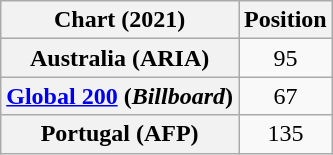<table class="wikitable sortable plainrowheaders" style="text-align:center">
<tr>
<th scope="col">Chart (2021)</th>
<th scope="col">Position</th>
</tr>
<tr>
<th scope="row">Australia (ARIA)</th>
<td>95</td>
</tr>
<tr>
<th scope="row"><a href='#'>Global 200</a> (<em>Billboard</em>)</th>
<td>67</td>
</tr>
<tr>
<th scope="row">Portugal (AFP)</th>
<td>135</td>
</tr>
</table>
